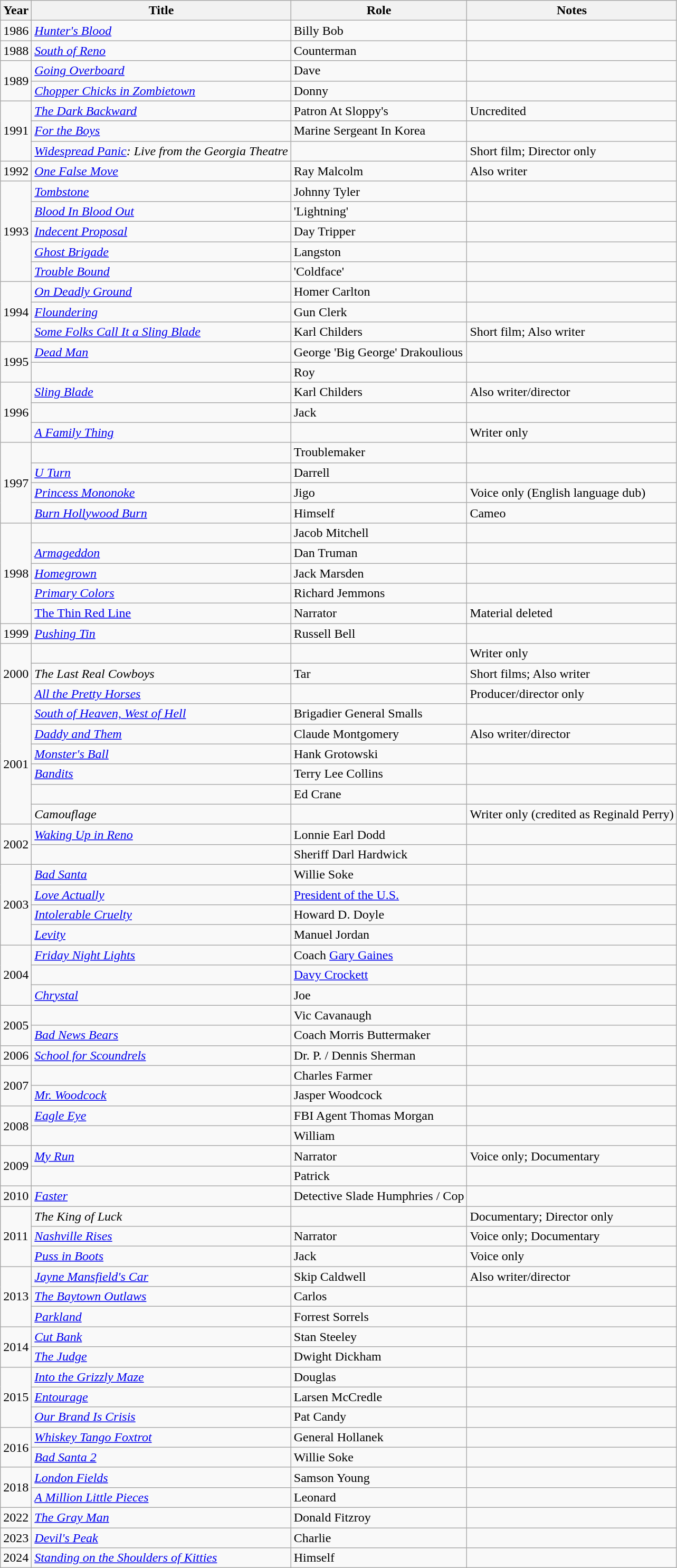<table class="wikitable sortable">
<tr>
<th>Year</th>
<th>Title</th>
<th>Role</th>
<th class="unsortable">Notes</th>
</tr>
<tr>
<td>1986</td>
<td><em><a href='#'>Hunter's Blood</a></em></td>
<td>Billy Bob</td>
<td></td>
</tr>
<tr>
<td>1988</td>
<td><em><a href='#'>South of Reno</a></em></td>
<td>Counterman</td>
<td></td>
</tr>
<tr>
<td rowspan="2">1989</td>
<td><em><a href='#'>Going Overboard</a></em></td>
<td>Dave</td>
<td></td>
</tr>
<tr>
<td><em><a href='#'>Chopper Chicks in Zombietown</a></em></td>
<td>Donny</td>
<td></td>
</tr>
<tr>
<td rowspan="3">1991</td>
<td><em><a href='#'>The Dark Backward</a></em></td>
<td>Patron At Sloppy's</td>
<td>Uncredited</td>
</tr>
<tr>
<td><em><a href='#'>For the Boys</a></em></td>
<td>Marine Sergeant In Korea</td>
<td></td>
</tr>
<tr>
<td><em><a href='#'>Widespread Panic</a>: Live from the Georgia Theatre</em></td>
<td></td>
<td>Short film; Director only</td>
</tr>
<tr>
<td>1992</td>
<td><em><a href='#'>One False Move</a></em></td>
<td>Ray Malcolm</td>
<td>Also writer</td>
</tr>
<tr>
<td rowspan="5">1993</td>
<td><em><a href='#'>Tombstone</a></em></td>
<td>Johnny Tyler</td>
<td></td>
</tr>
<tr>
<td><em><a href='#'>Blood In Blood Out</a></em></td>
<td>'Lightning'</td>
<td></td>
</tr>
<tr>
<td><em><a href='#'>Indecent Proposal</a></em></td>
<td>Day Tripper</td>
<td></td>
</tr>
<tr>
<td><em><a href='#'>Ghost Brigade</a></em></td>
<td>Langston</td>
<td></td>
</tr>
<tr>
<td><em><a href='#'>Trouble Bound</a></em></td>
<td>'Coldface'</td>
<td></td>
</tr>
<tr>
<td rowspan="3">1994</td>
<td><em><a href='#'>On Deadly Ground</a></em></td>
<td>Homer Carlton</td>
<td></td>
</tr>
<tr>
<td><em><a href='#'>Floundering</a></em></td>
<td>Gun Clerk</td>
<td></td>
</tr>
<tr>
<td><em><a href='#'>Some Folks Call It a Sling Blade</a></em></td>
<td>Karl Childers</td>
<td>Short film; Also writer</td>
</tr>
<tr>
<td rowspan="2">1995</td>
<td><em><a href='#'>Dead Man</a></em></td>
<td>George 'Big George' Drakoulious</td>
<td></td>
</tr>
<tr>
<td><em></em></td>
<td>Roy</td>
<td></td>
</tr>
<tr>
<td rowspan="3">1996</td>
<td><em><a href='#'>Sling Blade</a></em></td>
<td>Karl Childers</td>
<td>Also writer/director</td>
</tr>
<tr>
<td><em></em></td>
<td>Jack</td>
<td></td>
</tr>
<tr>
<td><em><a href='#'>A Family Thing</a></em></td>
<td></td>
<td>Writer only</td>
</tr>
<tr>
<td rowspan="4">1997</td>
<td><em></em></td>
<td>Troublemaker</td>
<td></td>
</tr>
<tr>
<td><em><a href='#'>U Turn</a></em></td>
<td>Darrell</td>
<td></td>
</tr>
<tr>
<td><em><a href='#'>Princess Mononoke</a></em></td>
<td>Jigo</td>
<td>Voice only (English language dub)</td>
</tr>
<tr>
<td><em><a href='#'>Burn Hollywood Burn</a></em></td>
<td>Himself</td>
<td>Cameo</td>
</tr>
<tr>
<td rowspan="5">1998</td>
<td><em></em></td>
<td>Jacob Mitchell</td>
<td></td>
</tr>
<tr>
<td><em><a href='#'>Armageddon</a></em></td>
<td>Dan Truman</td>
<td></td>
</tr>
<tr>
<td><em><a href='#'>Homegrown</a></em></td>
<td>Jack Marsden</td>
<td></td>
</tr>
<tr>
<td><em><a href='#'>Primary Colors</a></em></td>
<td>Richard Jemmons</td>
<td></td>
</tr>
<tr>
<td><em><a href='#'></em>The Thin Red Line<em></a></em></td>
<td>Narrator</td>
<td>Material deleted </td>
</tr>
<tr>
<td>1999</td>
<td><em><a href='#'>Pushing Tin</a></em></td>
<td>Russell Bell</td>
<td></td>
</tr>
<tr>
<td rowspan="3">2000</td>
<td><em></em></td>
<td></td>
<td>Writer only</td>
</tr>
<tr>
<td><em>The Last Real Cowboys</em></td>
<td>Tar</td>
<td>Short films; Also writer</td>
</tr>
<tr>
<td><em><a href='#'>All the Pretty Horses</a></em></td>
<td></td>
<td>Producer/director only</td>
</tr>
<tr>
<td rowspan="6">2001</td>
<td><em><a href='#'>South of Heaven, West of Hell</a></em></td>
<td>Brigadier General Smalls</td>
<td></td>
</tr>
<tr>
<td><em><a href='#'>Daddy and Them</a></em></td>
<td>Claude Montgomery</td>
<td>Also writer/director</td>
</tr>
<tr>
<td><em><a href='#'>Monster's Ball</a></em></td>
<td>Hank Grotowski</td>
<td></td>
</tr>
<tr>
<td><em><a href='#'>Bandits</a></em></td>
<td>Terry Lee Collins</td>
<td></td>
</tr>
<tr>
<td><em></em></td>
<td>Ed Crane</td>
<td></td>
</tr>
<tr>
<td><em>Camouflage</em></td>
<td></td>
<td>Writer only (credited as Reginald Perry)</td>
</tr>
<tr>
<td rowspan="2">2002</td>
<td><em><a href='#'>Waking Up in Reno</a></em></td>
<td>Lonnie Earl Dodd</td>
<td></td>
</tr>
<tr>
<td><em></em></td>
<td>Sheriff Darl Hardwick</td>
<td></td>
</tr>
<tr>
<td rowspan="4">2003</td>
<td><em><a href='#'>Bad Santa</a></em></td>
<td>Willie Soke</td>
<td></td>
</tr>
<tr>
<td><em><a href='#'>Love Actually</a></em></td>
<td><a href='#'>President of the U.S.</a></td>
<td></td>
</tr>
<tr>
<td><em><a href='#'>Intolerable Cruelty</a></em></td>
<td>Howard D. Doyle</td>
<td></td>
</tr>
<tr>
<td><em><a href='#'>Levity</a></em></td>
<td>Manuel Jordan</td>
<td></td>
</tr>
<tr>
<td rowspan="3">2004</td>
<td><em><a href='#'>Friday Night Lights</a></em></td>
<td>Coach <a href='#'>Gary Gaines</a></td>
<td></td>
</tr>
<tr>
<td><em></em></td>
<td><a href='#'>Davy Crockett</a></td>
<td></td>
</tr>
<tr>
<td><em><a href='#'>Chrystal</a></em></td>
<td>Joe</td>
<td></td>
</tr>
<tr>
<td rowspan="2">2005</td>
<td><em></em></td>
<td>Vic Cavanaugh</td>
<td></td>
</tr>
<tr>
<td><em><a href='#'>Bad News Bears</a></em></td>
<td>Coach Morris Buttermaker</td>
<td></td>
</tr>
<tr>
<td>2006</td>
<td><em><a href='#'>School for Scoundrels</a></em></td>
<td>Dr. P. / Dennis Sherman</td>
<td></td>
</tr>
<tr>
<td rowspan="2">2007</td>
<td><em></em></td>
<td>Charles Farmer</td>
<td></td>
</tr>
<tr>
<td><em><a href='#'>Mr. Woodcock</a></em></td>
<td>Jasper Woodcock</td>
<td></td>
</tr>
<tr>
<td rowspan="2">2008</td>
<td><em><a href='#'>Eagle Eye</a></em></td>
<td>FBI Agent Thomas Morgan</td>
<td></td>
</tr>
<tr>
<td><em></em></td>
<td>William</td>
<td></td>
</tr>
<tr>
<td rowspan="2">2009</td>
<td><em><a href='#'>My Run</a></em></td>
<td>Narrator</td>
<td>Voice only; Documentary</td>
</tr>
<tr>
<td><em></em></td>
<td>Patrick</td>
<td></td>
</tr>
<tr>
<td>2010</td>
<td><em><a href='#'>Faster</a></em></td>
<td>Detective Slade Humphries / Cop</td>
<td></td>
</tr>
<tr>
<td rowspan="3">2011</td>
<td><em>The King of Luck</em></td>
<td></td>
<td>Documentary; Director only</td>
</tr>
<tr>
<td><em><a href='#'>Nashville Rises</a></em></td>
<td>Narrator</td>
<td>Voice only; Documentary</td>
</tr>
<tr>
<td><em><a href='#'>Puss in Boots</a></em></td>
<td>Jack</td>
<td>Voice only</td>
</tr>
<tr>
<td rowspan="3">2013</td>
<td><em><a href='#'>Jayne Mansfield's Car</a></em></td>
<td>Skip Caldwell</td>
<td>Also writer/director</td>
</tr>
<tr>
<td><em><a href='#'>The Baytown Outlaws</a></em></td>
<td>Carlos</td>
<td></td>
</tr>
<tr>
<td><em><a href='#'>Parkland</a></em></td>
<td>Forrest Sorrels</td>
<td></td>
</tr>
<tr>
<td rowspan="2">2014</td>
<td><em><a href='#'>Cut Bank</a></em></td>
<td>Stan Steeley</td>
<td></td>
</tr>
<tr>
<td><em><a href='#'>The Judge</a></em></td>
<td>Dwight Dickham</td>
<td></td>
</tr>
<tr>
<td rowspan="3">2015</td>
<td><em><a href='#'>Into the Grizzly Maze</a></em></td>
<td>Douglas</td>
<td></td>
</tr>
<tr>
<td><em><a href='#'>Entourage</a></em></td>
<td>Larsen McCredle</td>
<td></td>
</tr>
<tr>
<td><em><a href='#'>Our Brand Is Crisis</a></em></td>
<td>Pat Candy</td>
<td></td>
</tr>
<tr>
<td rowspan="2">2016</td>
<td><em><a href='#'>Whiskey Tango Foxtrot</a></em></td>
<td>General Hollanek</td>
<td></td>
</tr>
<tr>
<td><em><a href='#'>Bad Santa 2</a></em></td>
<td>Willie Soke</td>
<td></td>
</tr>
<tr>
<td rowspan="2">2018</td>
<td><em><a href='#'>London Fields</a></em></td>
<td>Samson Young</td>
<td></td>
</tr>
<tr>
<td><em><a href='#'>A Million Little Pieces</a></em></td>
<td>Leonard</td>
<td></td>
</tr>
<tr>
<td>2022</td>
<td><em><a href='#'>The Gray Man</a></em></td>
<td>Donald Fitzroy</td>
<td></td>
</tr>
<tr>
<td>2023</td>
<td><em><a href='#'>Devil's Peak</a></em></td>
<td>Charlie</td>
<td></td>
</tr>
<tr>
<td>2024</td>
<td><em><a href='#'>Standing on the Shoulders of Kitties</a></em></td>
<td>Himself</td>
<td></td>
</tr>
</table>
